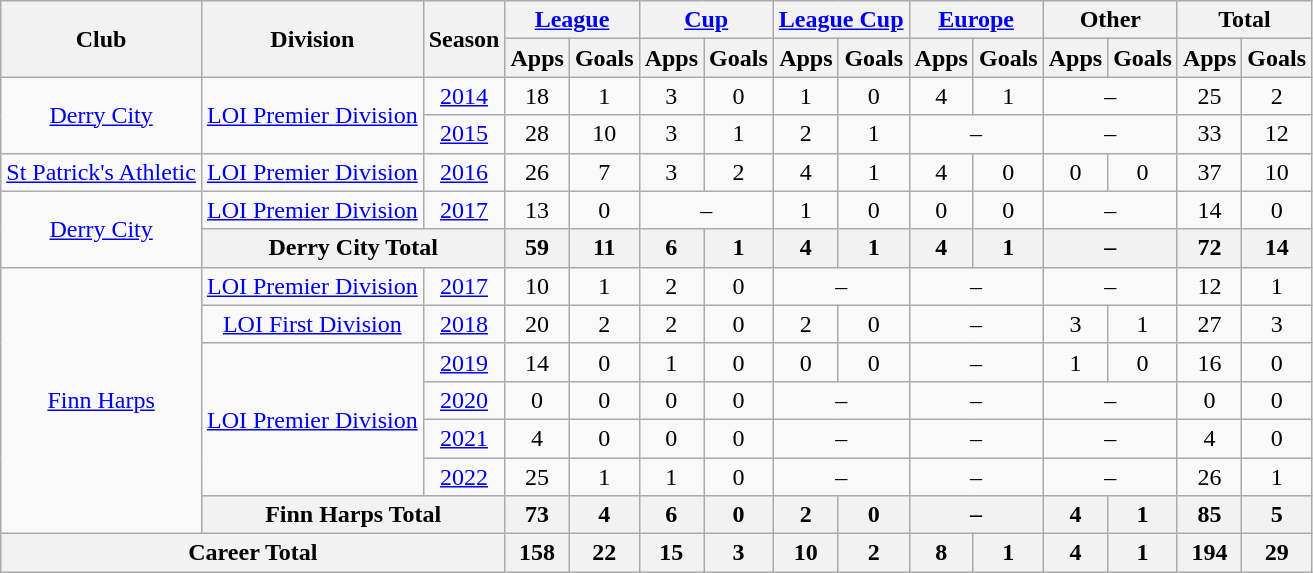<table class="wikitable" style="text-align:center">
<tr>
<th rowspan="2">Club</th>
<th rowspan="2">Division</th>
<th rowspan="2">Season</th>
<th colspan="2"><a href='#'>League</a></th>
<th colspan="2"><a href='#'>Cup</a></th>
<th colspan="2"><a href='#'>League Cup</a></th>
<th colspan="2"><a href='#'>Europe</a></th>
<th colspan="2">Other</th>
<th colspan="2">Total</th>
</tr>
<tr>
<th>Apps</th>
<th>Goals</th>
<th>Apps</th>
<th>Goals</th>
<th>Apps</th>
<th>Goals</th>
<th>Apps</th>
<th>Goals</th>
<th>Apps</th>
<th>Goals</th>
<th>Apps</th>
<th>Goals</th>
</tr>
<tr>
<td rowspan="2"><a href='#'>Derry City</a></td>
<td rowspan="2"><a href='#'>LOI Premier Division</a></td>
<td><a href='#'>2014</a></td>
<td>18</td>
<td>1</td>
<td>3</td>
<td>0</td>
<td>1</td>
<td>0</td>
<td>4</td>
<td>1</td>
<td colspan="2">–</td>
<td>25</td>
<td>2</td>
</tr>
<tr>
<td><a href='#'>2015</a></td>
<td>28</td>
<td>10</td>
<td>3</td>
<td>1</td>
<td>2</td>
<td>1</td>
<td colspan="2">–</td>
<td colspan="2">–</td>
<td>33</td>
<td>12</td>
</tr>
<tr>
<td><a href='#'>St Patrick's Athletic</a></td>
<td><a href='#'>LOI Premier Division</a></td>
<td><a href='#'>2016</a></td>
<td>26</td>
<td>7</td>
<td>3</td>
<td>2</td>
<td>4</td>
<td>1</td>
<td>4</td>
<td>0</td>
<td>0</td>
<td>0</td>
<td>37</td>
<td>10</td>
</tr>
<tr>
<td rowspan="2"><a href='#'>Derry City</a></td>
<td><a href='#'>LOI Premier Division</a></td>
<td><a href='#'>2017</a></td>
<td>13</td>
<td>0</td>
<td colspan="2">–</td>
<td>1</td>
<td>0</td>
<td>0</td>
<td>0</td>
<td colspan="2">–</td>
<td>14</td>
<td>0</td>
</tr>
<tr>
<th colspan="2">Derry City Total</th>
<th>59</th>
<th>11</th>
<th>6</th>
<th>1</th>
<th>4</th>
<th>1</th>
<th>4</th>
<th>1</th>
<th colspan="2">–</th>
<th>72</th>
<th>14</th>
</tr>
<tr>
<td rowspan="7"><a href='#'>Finn Harps</a></td>
<td><a href='#'>LOI Premier Division</a></td>
<td><a href='#'>2017</a></td>
<td>10</td>
<td>1</td>
<td>2</td>
<td>0</td>
<td colspan="2">–</td>
<td colspan="2">–</td>
<td colspan="2">–</td>
<td>12</td>
<td>1</td>
</tr>
<tr>
<td><a href='#'>LOI First Division</a></td>
<td><a href='#'>2018</a></td>
<td>20</td>
<td>2</td>
<td>2</td>
<td>0</td>
<td>2</td>
<td>0</td>
<td colspan="2">–</td>
<td>3</td>
<td>1</td>
<td>27</td>
<td>3</td>
</tr>
<tr>
<td rowspan="4"><a href='#'>LOI Premier Division</a></td>
<td><a href='#'>2019</a></td>
<td>14</td>
<td>0</td>
<td>1</td>
<td>0</td>
<td>0</td>
<td>0</td>
<td colspan="2">–</td>
<td>1</td>
<td>0</td>
<td>16</td>
<td>0</td>
</tr>
<tr>
<td><a href='#'>2020</a></td>
<td>0</td>
<td>0</td>
<td>0</td>
<td>0</td>
<td colspan="2">–</td>
<td colspan="2">–</td>
<td colspan="2">–</td>
<td>0</td>
<td>0</td>
</tr>
<tr>
<td><a href='#'>2021</a></td>
<td>4</td>
<td>0</td>
<td>0</td>
<td>0</td>
<td colspan="2">–</td>
<td colspan="2">–</td>
<td colspan="2">–</td>
<td>4</td>
<td>0</td>
</tr>
<tr>
<td><a href='#'>2022</a></td>
<td>25</td>
<td>1</td>
<td>1</td>
<td>0</td>
<td colspan="2">–</td>
<td colspan="2">–</td>
<td colspan="2">–</td>
<td>26</td>
<td>1</td>
</tr>
<tr>
<th colspan="2">Finn Harps Total</th>
<th>73</th>
<th>4</th>
<th>6</th>
<th>0</th>
<th>2</th>
<th>0</th>
<th colspan="2">–</th>
<th>4</th>
<th>1</th>
<th>85</th>
<th>5</th>
</tr>
<tr>
<th colspan="3">Career Total</th>
<th>158</th>
<th>22</th>
<th>15</th>
<th>3</th>
<th>10</th>
<th>2</th>
<th>8</th>
<th>1</th>
<th>4</th>
<th>1</th>
<th>194</th>
<th>29</th>
</tr>
</table>
